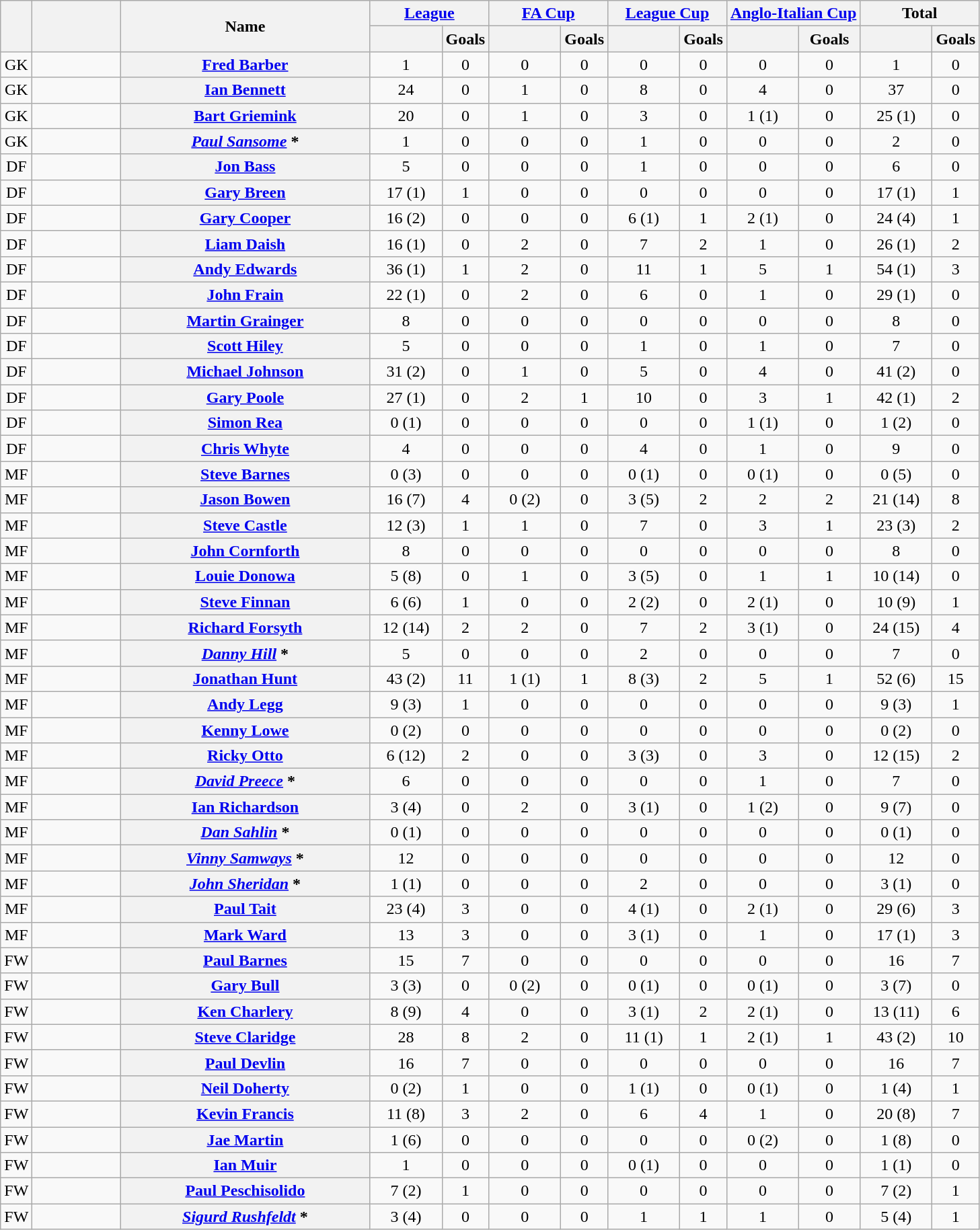<table class="wikitable plainrowheaders" style="text-align:center;">
<tr>
<th rowspan="2" scope="col"></th>
<th rowspan="2" scope="col" style="width:5em;"></th>
<th rowspan="2" scope="col" style="width:15em;">Name</th>
<th colspan="2"><a href='#'>League</a></th>
<th colspan="2"><a href='#'>FA Cup</a></th>
<th colspan="2"><a href='#'>League Cup</a></th>
<th colspan="2" style="max-width:8em;"><a href='#'>Anglo-Italian Cup</a></th>
<th colspan="2">Total</th>
</tr>
<tr>
<th scope="col" style="width:4em;"></th>
<th scope="col">Goals</th>
<th scope="col" style="width:4em;"></th>
<th scope="col">Goals</th>
<th scope="col" style="width:4em;"></th>
<th scope="col">Goals</th>
<th scope="col" style="width:4em;"></th>
<th scope="col">Goals</th>
<th scope="col" style="width:4em;"></th>
<th scope="col">Goals</th>
</tr>
<tr>
<td>GK</td>
<td align="left"></td>
<th scope="row"><a href='#'>Fred Barber</a></th>
<td>1</td>
<td>0</td>
<td>0</td>
<td>0</td>
<td>0</td>
<td>0</td>
<td>0</td>
<td>0</td>
<td>1</td>
<td>0</td>
</tr>
<tr>
<td>GK</td>
<td align="left"></td>
<th scope="row"><a href='#'>Ian Bennett</a></th>
<td>24</td>
<td>0</td>
<td>1</td>
<td>0</td>
<td>8</td>
<td>0</td>
<td>4</td>
<td>0</td>
<td>37</td>
<td>0</td>
</tr>
<tr>
<td>GK</td>
<td align="left"></td>
<th scope="row"><a href='#'>Bart Griemink</a></th>
<td>20</td>
<td>0</td>
<td>1</td>
<td>0</td>
<td>3</td>
<td>0</td>
<td>1 (1)</td>
<td>0</td>
<td>25 (1)</td>
<td>0</td>
</tr>
<tr>
<td>GK</td>
<td align="left"></td>
<th scope="row"><em><a href='#'>Paul Sansome</a></em> * </th>
<td>1</td>
<td>0</td>
<td>0</td>
<td>0</td>
<td>1</td>
<td>0</td>
<td>0</td>
<td>0</td>
<td>2</td>
<td>0</td>
</tr>
<tr>
<td>DF</td>
<td align="left"></td>
<th scope="row"><a href='#'>Jon Bass</a></th>
<td>5</td>
<td>0</td>
<td>0</td>
<td>0</td>
<td>1</td>
<td>0</td>
<td>0</td>
<td>0</td>
<td>6</td>
<td>0</td>
</tr>
<tr>
<td>DF</td>
<td align="left"></td>
<th scope="row"><a href='#'>Gary Breen</a></th>
<td>17 (1)</td>
<td>1</td>
<td>0</td>
<td>0</td>
<td>0</td>
<td>0</td>
<td>0</td>
<td>0</td>
<td>17 (1)</td>
<td>1</td>
</tr>
<tr>
<td>DF</td>
<td align="left"></td>
<th scope="row"><a href='#'>Gary Cooper</a></th>
<td>16 (2)</td>
<td>0</td>
<td>0</td>
<td>0</td>
<td>6 (1)</td>
<td>1</td>
<td>2 (1)</td>
<td>0</td>
<td>24 (4)</td>
<td>1</td>
</tr>
<tr>
<td>DF</td>
<td align="left"></td>
<th scope="row"><a href='#'>Liam Daish</a> </th>
<td>16 (1)</td>
<td>0</td>
<td>2</td>
<td>0</td>
<td>7</td>
<td>2</td>
<td>1</td>
<td>0</td>
<td>26 (1)</td>
<td>2</td>
</tr>
<tr>
<td>DF</td>
<td align="left"></td>
<th scope="row"><a href='#'>Andy Edwards</a></th>
<td>36 (1)</td>
<td>1</td>
<td>2</td>
<td>0</td>
<td>11</td>
<td>1</td>
<td>5</td>
<td>1</td>
<td>54 (1)</td>
<td>3</td>
</tr>
<tr>
<td>DF</td>
<td align="left"></td>
<th scope="row"><a href='#'>John Frain</a></th>
<td>22 (1)</td>
<td>0</td>
<td>2</td>
<td>0</td>
<td>6</td>
<td>0</td>
<td>1</td>
<td>0</td>
<td>29 (1)</td>
<td>0</td>
</tr>
<tr>
<td>DF</td>
<td align="left"></td>
<th scope="row"><a href='#'>Martin Grainger</a></th>
<td>8</td>
<td>0</td>
<td>0</td>
<td>0</td>
<td>0</td>
<td>0</td>
<td>0</td>
<td>0</td>
<td>8</td>
<td>0</td>
</tr>
<tr>
<td>DF</td>
<td align="left"></td>
<th scope="row"><a href='#'>Scott Hiley</a> </th>
<td>5</td>
<td>0</td>
<td>0</td>
<td>0</td>
<td>1</td>
<td>0</td>
<td>1</td>
<td>0</td>
<td>7</td>
<td>0</td>
</tr>
<tr>
<td>DF</td>
<td align="left"></td>
<th scope="row"><a href='#'>Michael Johnson</a></th>
<td>31 (2)</td>
<td>0</td>
<td>1</td>
<td>0</td>
<td>5</td>
<td>0</td>
<td>4</td>
<td>0</td>
<td>41 (2)</td>
<td>0</td>
</tr>
<tr>
<td>DF</td>
<td align="left"></td>
<th scope="row"><a href='#'>Gary Poole</a></th>
<td>27 (1)</td>
<td>0</td>
<td>2</td>
<td>1</td>
<td>10</td>
<td>0</td>
<td>3</td>
<td>1</td>
<td>42 (1)</td>
<td>2</td>
</tr>
<tr>
<td>DF</td>
<td align="left"></td>
<th scope="row"><a href='#'>Simon Rea</a></th>
<td>0 (1)</td>
<td>0</td>
<td>0</td>
<td>0</td>
<td>0</td>
<td>0</td>
<td>1 (1)</td>
<td>0</td>
<td>1 (2)</td>
<td>0</td>
</tr>
<tr>
<td>DF</td>
<td align="left"></td>
<th scope="row"><a href='#'>Chris Whyte</a> </th>
<td>4</td>
<td>0</td>
<td>0</td>
<td>0</td>
<td>4</td>
<td>0</td>
<td>1</td>
<td>0</td>
<td>9</td>
<td>0</td>
</tr>
<tr>
<td>MF</td>
<td align="left"></td>
<th scope="row"><a href='#'>Steve Barnes</a></th>
<td>0 (3)</td>
<td>0</td>
<td>0</td>
<td>0</td>
<td>0 (1)</td>
<td>0</td>
<td>0 (1)</td>
<td>0</td>
<td>0 (5)</td>
<td>0</td>
</tr>
<tr>
<td>MF</td>
<td align="left"></td>
<th scope="row"><a href='#'>Jason Bowen</a></th>
<td>16 (7)</td>
<td>4</td>
<td>0 (2)</td>
<td>0</td>
<td>3 (5)</td>
<td>2</td>
<td>2</td>
<td>2</td>
<td>21 (14)</td>
<td>8</td>
</tr>
<tr>
<td>MF</td>
<td align="left"></td>
<th scope="row"><a href='#'>Steve Castle</a></th>
<td>12 (3)</td>
<td>1</td>
<td>1</td>
<td>0</td>
<td>7</td>
<td>0</td>
<td>3</td>
<td>1</td>
<td>23 (3)</td>
<td>2</td>
</tr>
<tr>
<td>MF</td>
<td align="left"></td>
<th scope="row"><a href='#'>John Cornforth</a></th>
<td>8</td>
<td>0</td>
<td>0</td>
<td>0</td>
<td>0</td>
<td>0</td>
<td>0</td>
<td>0</td>
<td>8</td>
<td>0</td>
</tr>
<tr>
<td>MF</td>
<td align="left"></td>
<th scope="row"><a href='#'>Louie Donowa</a></th>
<td>5 (8)</td>
<td>0</td>
<td>1</td>
<td>0</td>
<td>3 (5)</td>
<td>0</td>
<td>1</td>
<td>1</td>
<td>10 (14)</td>
<td>0</td>
</tr>
<tr>
<td>MF</td>
<td align="left"></td>
<th scope="row"><a href='#'>Steve Finnan</a></th>
<td>6 (6)</td>
<td>1</td>
<td>0</td>
<td>0</td>
<td>2 (2)</td>
<td>0</td>
<td>2 (1)</td>
<td>0</td>
<td>10 (9)</td>
<td>1</td>
</tr>
<tr>
<td>MF</td>
<td align="left"></td>
<th scope="row"><a href='#'>Richard Forsyth</a></th>
<td>12 (14)</td>
<td>2</td>
<td>2</td>
<td>0</td>
<td>7</td>
<td>2</td>
<td>3 (1)</td>
<td>0</td>
<td>24 (15)</td>
<td>4</td>
</tr>
<tr>
<td>MF</td>
<td align="left"></td>
<th scope="row"><em><a href='#'>Danny Hill</a></em> * </th>
<td>5</td>
<td>0</td>
<td>0</td>
<td>0</td>
<td>2</td>
<td>0</td>
<td>0</td>
<td>0</td>
<td>7</td>
<td>0</td>
</tr>
<tr>
<td>MF</td>
<td align="left"></td>
<th scope="row"><a href='#'>Jonathan Hunt</a></th>
<td>43 (2)</td>
<td>11</td>
<td>1 (1)</td>
<td>1</td>
<td>8 (3)</td>
<td>2</td>
<td>5</td>
<td>1</td>
<td>52 (6)</td>
<td>15</td>
</tr>
<tr>
<td>MF</td>
<td align="left"></td>
<th scope="row"><a href='#'>Andy Legg</a></th>
<td>9 (3)</td>
<td>1</td>
<td>0</td>
<td>0</td>
<td>0</td>
<td>0</td>
<td>0</td>
<td>0</td>
<td>9 (3)</td>
<td>1</td>
</tr>
<tr>
<td>MF</td>
<td align="left"></td>
<th scope="row"><a href='#'>Kenny Lowe</a></th>
<td>0 (2)</td>
<td>0</td>
<td>0</td>
<td>0</td>
<td>0</td>
<td>0</td>
<td>0</td>
<td>0</td>
<td>0 (2)</td>
<td>0</td>
</tr>
<tr>
<td>MF</td>
<td align="left"></td>
<th scope="row"><a href='#'>Ricky Otto</a></th>
<td>6 (12)</td>
<td>2</td>
<td>0</td>
<td>0</td>
<td>3 (3)</td>
<td>0</td>
<td>3</td>
<td>0</td>
<td>12 (15)</td>
<td>2</td>
</tr>
<tr>
<td>MF</td>
<td align="left"></td>
<th scope="row"><em><a href='#'>David Preece</a></em> * </th>
<td>6</td>
<td>0</td>
<td>0</td>
<td>0</td>
<td>0</td>
<td>0</td>
<td>1</td>
<td>0</td>
<td>7</td>
<td>0</td>
</tr>
<tr>
<td>MF</td>
<td align="left"></td>
<th scope="row"><a href='#'>Ian Richardson</a> </th>
<td>3 (4)</td>
<td>0</td>
<td>2</td>
<td>0</td>
<td>3 (1)</td>
<td>0</td>
<td>1 (2)</td>
<td>0</td>
<td>9 (7)</td>
<td>0</td>
</tr>
<tr>
<td>MF</td>
<td align="left"></td>
<th scope="row"><em><a href='#'>Dan Sahlin</a></em> * </th>
<td>0 (1)</td>
<td>0</td>
<td>0</td>
<td>0</td>
<td>0</td>
<td>0</td>
<td>0</td>
<td>0</td>
<td>0 (1)</td>
<td>0</td>
</tr>
<tr>
<td>MF</td>
<td align="left"></td>
<th scope="row"><em><a href='#'>Vinny Samways</a></em> *</th>
<td>12</td>
<td>0</td>
<td>0</td>
<td>0</td>
<td>0</td>
<td>0</td>
<td>0</td>
<td>0</td>
<td>12</td>
<td>0</td>
</tr>
<tr>
<td>MF</td>
<td align="left"></td>
<th scope="row"><em><a href='#'>John Sheridan</a></em> * </th>
<td>1 (1)</td>
<td>0</td>
<td>0</td>
<td>0</td>
<td>2</td>
<td>0</td>
<td>0</td>
<td>0</td>
<td>3 (1)</td>
<td>0</td>
</tr>
<tr>
<td>MF</td>
<td align="left"></td>
<th scope="row"><a href='#'>Paul Tait</a></th>
<td>23 (4)</td>
<td>3</td>
<td>0</td>
<td>0</td>
<td>4 (1)</td>
<td>0</td>
<td>2 (1)</td>
<td>0</td>
<td>29 (6)</td>
<td>3</td>
</tr>
<tr>
<td>MF</td>
<td align="left"></td>
<th scope="row"><a href='#'>Mark Ward</a></th>
<td>13</td>
<td>3</td>
<td>0</td>
<td>0</td>
<td>3 (1)</td>
<td>0</td>
<td>1</td>
<td>0</td>
<td>17 (1)</td>
<td>3</td>
</tr>
<tr>
<td>FW</td>
<td align="left"></td>
<th scope="row"><a href='#'>Paul Barnes</a></th>
<td>15</td>
<td>7</td>
<td>0</td>
<td>0</td>
<td>0</td>
<td>0</td>
<td>0</td>
<td>0</td>
<td>16</td>
<td>7</td>
</tr>
<tr>
<td>FW</td>
<td align="left"></td>
<th scope="row"><a href='#'>Gary Bull</a> </th>
<td>3 (3)</td>
<td>0</td>
<td>0 (2)</td>
<td>0</td>
<td>0 (1)</td>
<td>0</td>
<td>0 (1)</td>
<td>0</td>
<td>3 (7)</td>
<td>0</td>
</tr>
<tr>
<td>FW</td>
<td align="left"></td>
<th scope="row"><a href='#'>Ken Charlery</a> </th>
<td>8 (9)</td>
<td>4</td>
<td>0</td>
<td>0</td>
<td>3 (1)</td>
<td>2</td>
<td>2 (1)</td>
<td>0</td>
<td>13 (11)</td>
<td>6</td>
</tr>
<tr>
<td>FW</td>
<td align="left"></td>
<th scope="row"><a href='#'>Steve Claridge</a> </th>
<td>28</td>
<td>8</td>
<td>2</td>
<td>0</td>
<td>11 (1)</td>
<td>1</td>
<td>2 (1)</td>
<td>1</td>
<td>43 (2)</td>
<td>10</td>
</tr>
<tr>
<td>FW</td>
<td align="left"></td>
<th scope="row"><a href='#'>Paul Devlin</a></th>
<td>16</td>
<td>7</td>
<td>0</td>
<td>0</td>
<td>0</td>
<td>0</td>
<td>0</td>
<td>0</td>
<td>16</td>
<td>7</td>
</tr>
<tr>
<td>FW</td>
<td align="left"></td>
<th scope="row"><a href='#'>Neil Doherty</a></th>
<td>0 (2)</td>
<td>1</td>
<td>0</td>
<td>0</td>
<td>1 (1)</td>
<td>0</td>
<td>0 (1)</td>
<td>0</td>
<td>1 (4)</td>
<td>1</td>
</tr>
<tr>
<td>FW</td>
<td align="left"></td>
<th scope="row"><a href='#'>Kevin Francis</a></th>
<td>11 (8)</td>
<td>3</td>
<td>2</td>
<td>0</td>
<td>6</td>
<td>4</td>
<td>1</td>
<td>0</td>
<td>20 (8)</td>
<td>7</td>
</tr>
<tr>
<td>FW</td>
<td align="left"></td>
<th scope="row"><a href='#'>Jae Martin</a></th>
<td>1 (6)</td>
<td>0</td>
<td>0</td>
<td>0</td>
<td>0</td>
<td>0</td>
<td>0 (2)</td>
<td>0</td>
<td>1 (8)</td>
<td>0</td>
</tr>
<tr>
<td>FW</td>
<td align="left"></td>
<th scope="row"><a href='#'>Ian Muir</a></th>
<td>1</td>
<td>0</td>
<td>0</td>
<td>0</td>
<td>0 (1)</td>
<td>0</td>
<td>0</td>
<td>0</td>
<td>1 (1)</td>
<td>0</td>
</tr>
<tr>
<td>FW</td>
<td align="left"></td>
<th scope="row"><a href='#'>Paul Peschisolido</a></th>
<td>7 (2)</td>
<td>1</td>
<td>0</td>
<td>0</td>
<td>0</td>
<td>0</td>
<td>0</td>
<td>0</td>
<td>7 (2)</td>
<td>1</td>
</tr>
<tr>
<td>FW</td>
<td align="left"></td>
<th scope="row"><em><a href='#'>Sigurd Rushfeldt</a></em> * </th>
<td>3 (4)</td>
<td>0</td>
<td>0</td>
<td>0</td>
<td>1</td>
<td>1</td>
<td>1</td>
<td>0</td>
<td>5 (4)</td>
<td>1</td>
</tr>
</table>
